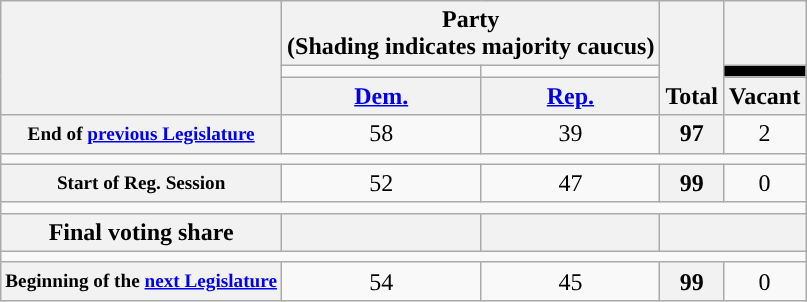<table class=wikitable style="text-align:center">
<tr style="vertical-align:bottom;">
<th rowspan=3></th>
<th colspan=2>Party <div>(Shading indicates majority caucus)</div></th>
<th rowspan=3>Total</th>
<th></th>
</tr>
<tr style="height:5px">
<td style="background-color:"></td>
<td style="background-color:"></td>
<td style="background:black;"></td>
</tr>
<tr>
<th><a href='#'>Dem.</a></th>
<th><a href='#'>Rep.</a></th>
<th>Vacant</th>
</tr>
<tr>
<th style="font-size:80%;">End of <a href='#'>previous Legislature</a></th>
<td>58</td>
<td>39</td>
<th>97</th>
<td>2</td>
</tr>
<tr>
<td colspan=5></td>
</tr>
<tr>
<th style="font-size:80%;">Start of Reg. Session</th>
<td>52</td>
<td>47</td>
<th>99</th>
<td>0</td>
</tr>
<tr>
<td colspan=5></td>
</tr>
<tr>
<th>Final voting share</th>
<th></th>
<th></th>
<th colspan=2></th>
</tr>
<tr>
<td colspan=5></td>
</tr>
<tr>
<th style="font-size:80%;">Beginning of the <a href='#'>next Legislature</a></th>
<td>54</td>
<td>45</td>
<th>99</th>
<td>0</td>
</tr>
</table>
